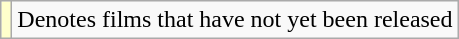<table class="wikitable">
<tr>
<td style="background:#FFFFCC;"></td>
<td>Denotes films that have not yet been released</td>
</tr>
</table>
